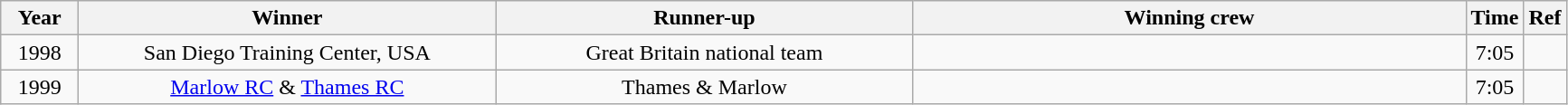<table class="wikitable" style="text-align:center">
<tr>
<th width=50>Year</th>
<th width=300>Winner</th>
<th width=300>Runner-up</th>
<th width=400>Winning crew</th>
<th width=30>Time</th>
<th width=20>Ref</th>
</tr>
<tr>
<td>1998</td>
<td>San Diego Training Center, USA</td>
<td>Great Britain national team</td>
<td></td>
<td>7:05</td>
<td></td>
</tr>
<tr>
<td>1999</td>
<td><a href='#'>Marlow RC</a> & <a href='#'>Thames RC</a></td>
<td>Thames & Marlow</td>
<td></td>
<td>7:05</td>
<td></td>
</tr>
</table>
